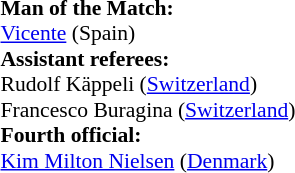<table style="width:100%; font-size:90%;">
<tr>
<td><br><strong>Man of the Match:</strong>
<br><a href='#'>Vicente</a> (Spain)<br><strong>Assistant referees:</strong>
<br>Rudolf Käppeli (<a href='#'>Switzerland</a>)
<br>Francesco Buragina (<a href='#'>Switzerland</a>)
<br><strong>Fourth official:</strong>
<br><a href='#'>Kim Milton Nielsen</a> (<a href='#'>Denmark</a>)</td>
</tr>
</table>
